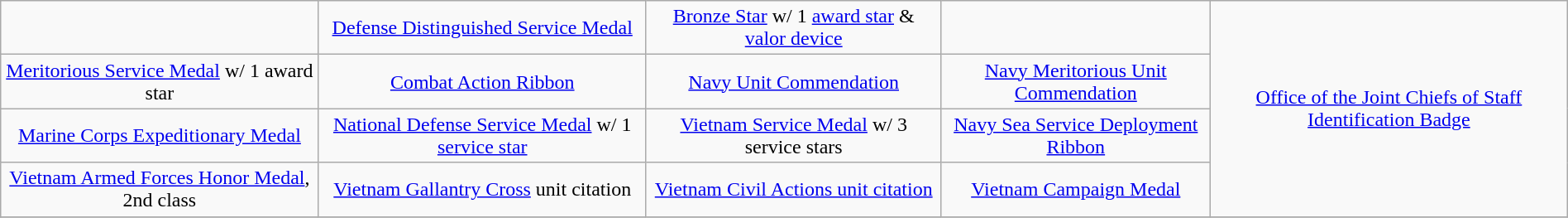<table class="wikitable" style="margin:1em auto; text-align:center;">
<tr>
<td></td>
<td><a href='#'>Defense Distinguished Service Medal</a></td>
<td><a href='#'>Bronze Star</a> w/ 1 <a href='#'>award star</a> & <a href='#'>valor device</a></td>
<td></td>
<td rowspan="4" align="center"><a href='#'>Office of the Joint Chiefs of Staff Identification Badge</a></td>
</tr>
<tr>
<td><a href='#'>Meritorious Service Medal</a> w/ 1 award star</td>
<td><a href='#'>Combat Action Ribbon</a></td>
<td><a href='#'>Navy Unit Commendation</a></td>
<td><a href='#'>Navy Meritorious Unit Commendation</a></td>
</tr>
<tr>
<td><a href='#'>Marine Corps Expeditionary Medal</a></td>
<td><a href='#'>National Defense Service Medal</a> w/ 1 <a href='#'>service star</a></td>
<td><a href='#'>Vietnam Service Medal</a> w/ 3 service stars</td>
<td><a href='#'>Navy Sea Service Deployment Ribbon</a></td>
</tr>
<tr>
<td><a href='#'>Vietnam Armed Forces Honor Medal</a>, 2nd class</td>
<td><a href='#'>Vietnam Gallantry Cross</a> unit citation</td>
<td><a href='#'>Vietnam Civil Actions unit citation</a></td>
<td><a href='#'>Vietnam Campaign Medal</a></td>
</tr>
<tr>
</tr>
</table>
